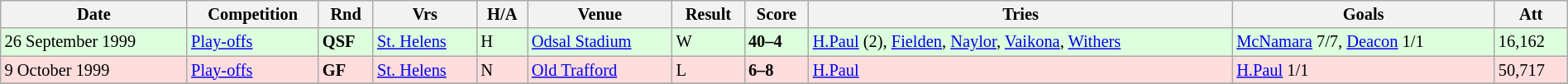<table class="wikitable" style="font-size:85%;" width="100%">
<tr>
<th>Date</th>
<th>Competition</th>
<th>Rnd</th>
<th>Vrs</th>
<th>H/A</th>
<th>Venue</th>
<th>Result</th>
<th>Score</th>
<th>Tries</th>
<th>Goals</th>
<th>Att</th>
</tr>
<tr style="background:#ddffdd;" width=20|>
<td>26 September 1999</td>
<td><a href='#'>Play-offs</a></td>
<td><strong>QSF</strong></td>
<td><a href='#'>St. Helens</a></td>
<td>H</td>
<td><a href='#'>Odsal Stadium</a></td>
<td>W</td>
<td><strong>40–4</strong></td>
<td><a href='#'>H.Paul</a> (2), <a href='#'>Fielden</a>, <a href='#'>Naylor</a>, <a href='#'>Vaikona</a>, <a href='#'>Withers</a></td>
<td><a href='#'>McNamara</a> 7/7, <a href='#'>Deacon</a> 1/1</td>
<td>16,162</td>
</tr>
<tr style="background:#ffdddd;" width=20|>
<td>9 October 1999</td>
<td><a href='#'>Play-offs</a></td>
<td><strong>GF</strong></td>
<td><a href='#'>St. Helens</a></td>
<td>N</td>
<td><a href='#'>Old Trafford</a></td>
<td>L</td>
<td><strong>6–8</strong></td>
<td><a href='#'>H.Paul</a></td>
<td><a href='#'>H.Paul</a> 1/1</td>
<td>50,717</td>
</tr>
<tr>
</tr>
</table>
